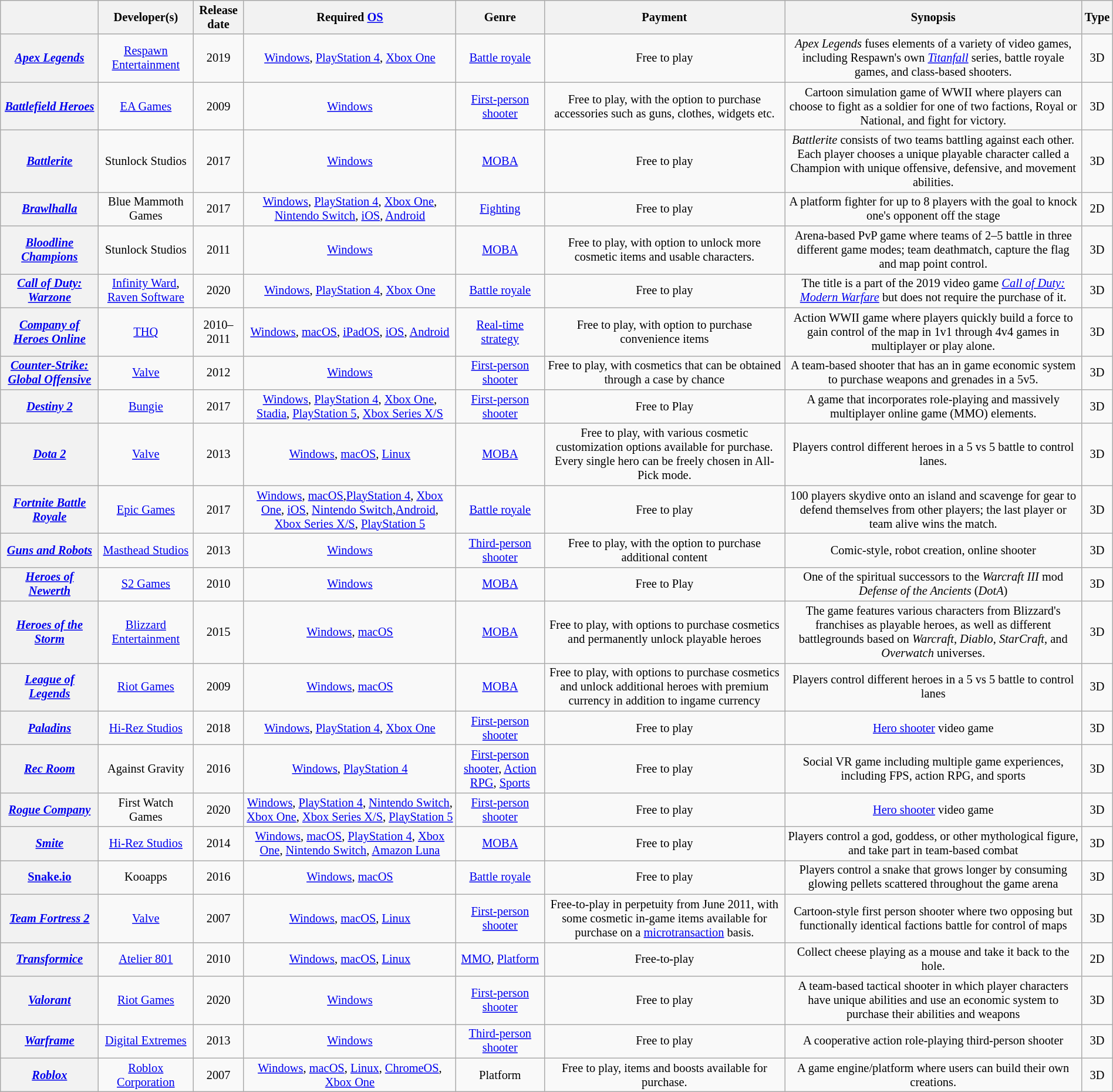<table class="wikitable sortable" style="font-size: 85%; border: gray solid 1px; border-collapse: collapse; text-align: center; width: 100%;">
<tr style="background: #ececec">
<th></th>
<th>Developer(s)</th>
<th>Release date</th>
<th>Required <a href='#'>OS</a></th>
<th>Genre</th>
<th>Payment</th>
<th>Synopsis</th>
<th>Type</th>
</tr>
<tr>
<th><em><a href='#'>Apex Legends</a></em></th>
<td><a href='#'>Respawn Entertainment</a></td>
<td>2019</td>
<td><a href='#'>Windows</a>, <a href='#'>PlayStation 4</a>, <a href='#'>Xbox One</a></td>
<td><a href='#'>Battle royale</a></td>
<td>Free to play</td>
<td><em>Apex Legends</em> fuses elements of a variety of video games, including Respawn's own <em><a href='#'>Titanfall</a></em> series, battle royale games, and class-based shooters.</td>
<td>3D</td>
</tr>
<tr>
<th><em><a href='#'>Battlefield Heroes</a></em></th>
<td><a href='#'>EA Games</a></td>
<td>2009</td>
<td><a href='#'>Windows</a></td>
<td><a href='#'>First-person shooter</a></td>
<td>Free to play, with the option to purchase accessories such as guns, clothes, widgets etc.</td>
<td>Cartoon simulation game of WWII where players can choose to fight as a soldier for one of two factions, Royal or National, and fight for victory.</td>
<td>3D</td>
</tr>
<tr>
<th><em><a href='#'>Battlerite</a></em></th>
<td>Stunlock Studios</td>
<td>2017</td>
<td><a href='#'>Windows</a></td>
<td><a href='#'>MOBA</a></td>
<td>Free to play</td>
<td><em>Battlerite</em> consists of two teams battling against each other. Each player chooses a unique playable character called a Champion with unique offensive, defensive, and movement abilities.</td>
<td>3D</td>
</tr>
<tr>
<th><em><a href='#'>Brawlhalla</a></em></th>
<td>Blue Mammoth Games</td>
<td>2017</td>
<td><a href='#'>Windows</a>, <a href='#'>PlayStation 4</a>, <a href='#'>Xbox One</a>, <a href='#'>Nintendo Switch</a>, <a href='#'>iOS</a>, <a href='#'>Android</a></td>
<td><a href='#'>Fighting</a></td>
<td>Free to play</td>
<td>A platform fighter for up to 8 players with the goal to knock one's opponent off the stage</td>
<td>2D</td>
</tr>
<tr>
<th><em><a href='#'>Bloodline Champions</a></em></th>
<td>Stunlock Studios</td>
<td>2011</td>
<td><a href='#'>Windows</a></td>
<td><a href='#'>MOBA</a></td>
<td>Free to play, with option to unlock more cosmetic items and usable characters.</td>
<td>Arena-based PvP game where teams of 2–5 battle in three different game modes; team deathmatch, capture the flag and map point control.</td>
<td>3D</td>
</tr>
<tr>
<th><em><a href='#'>Call of Duty: Warzone</a></em></th>
<td><a href='#'>Infinity Ward</a>, <a href='#'>Raven Software</a></td>
<td>2020</td>
<td><a href='#'>Windows</a>, <a href='#'>PlayStation 4</a>, <a href='#'>Xbox One</a></td>
<td><a href='#'>Battle royale</a></td>
<td>Free to play</td>
<td>The title is a part of the 2019 video game <em><a href='#'>Call of Duty: Modern Warfare</a></em> but does not require the purchase of it.</td>
<td>3D</td>
</tr>
<tr>
<th><em><a href='#'>Company of Heroes Online</a></em></th>
<td><a href='#'>THQ</a></td>
<td>2010–2011</td>
<td><a href='#'>Windows</a>, <a href='#'>macOS</a>, <a href='#'>iPadOS</a>, <a href='#'>iOS</a>, <a href='#'>Android</a></td>
<td><a href='#'>Real-time strategy</a></td>
<td>Free to play, with option to purchase convenience items</td>
<td>Action WWII game where players quickly build a force to gain control of the map in 1v1 through 4v4 games in multiplayer or play alone.</td>
<td>3D</td>
</tr>
<tr>
<th><em><a href='#'>Counter-Strike: Global Offensive</a></em></th>
<td><a href='#'>Valve</a></td>
<td>2012</td>
<td><a href='#'>Windows</a></td>
<td><a href='#'>First-person shooter</a></td>
<td>Free to play, with cosmetics that can be obtained through a case by chance</td>
<td>A team-based shooter that has an in game economic system to purchase weapons and grenades in a 5v5.</td>
<td>3D</td>
</tr>
<tr>
<th><em><a href='#'>Destiny 2</a></em></th>
<td><a href='#'>Bungie</a></td>
<td>2017</td>
<td><a href='#'>Windows</a>, <a href='#'>PlayStation 4</a>, <a href='#'>Xbox One</a>, <a href='#'>Stadia</a>, <a href='#'>PlayStation 5</a>, <a href='#'>Xbox Series X/S</a></td>
<td><a href='#'>First-person shooter</a></td>
<td>Free to Play</td>
<td>A game that incorporates role-playing and massively multiplayer online game (MMO) elements.</td>
<td>3D</td>
</tr>
<tr>
<th><em><a href='#'>Dota 2</a></em></th>
<td><a href='#'>Valve</a></td>
<td>2013</td>
<td><a href='#'>Windows</a>, <a href='#'>macOS</a>, <a href='#'>Linux</a></td>
<td><a href='#'>MOBA</a></td>
<td>Free to play, with various cosmetic customization options available for purchase. Every single hero can be freely chosen in All-Pick mode.</td>
<td>Players control different heroes in a 5 vs 5 battle to control lanes.</td>
<td>3D</td>
</tr>
<tr>
<th><em><a href='#'>Fortnite Battle Royale</a></em></th>
<td><a href='#'>Epic Games</a></td>
<td>2017</td>
<td><a href='#'>Windows</a>, <a href='#'>macOS</a>,<a href='#'>PlayStation 4</a>, <a href='#'>Xbox One</a>, <a href='#'>iOS</a>, <a href='#'>Nintendo Switch</a>,<a href='#'>Android</a>, <a href='#'>Xbox Series X/S</a>,  <a href='#'>PlayStation 5</a></td>
<td><a href='#'>Battle royale</a></td>
<td>Free to play</td>
<td>100 players skydive onto an island and scavenge for gear to defend themselves from other players; the last player or team alive wins the match.</td>
<td>3D</td>
</tr>
<tr>
<th><em><a href='#'>Guns and Robots</a></em></th>
<td><a href='#'>Masthead Studios</a></td>
<td>2013</td>
<td><a href='#'>Windows</a></td>
<td><a href='#'>Third-person shooter</a></td>
<td>Free to play, with the option to purchase additional content</td>
<td>Comic-style, robot creation, online shooter</td>
<td>3D</td>
</tr>
<tr>
<th><em><a href='#'>Heroes of Newerth</a></em></th>
<td><a href='#'>S2 Games</a></td>
<td>2010</td>
<td><a href='#'>Windows</a></td>
<td><a href='#'>MOBA</a></td>
<td>Free to Play</td>
<td>One of the spiritual successors to the <em>Warcraft III</em> mod <em>Defense of the Ancients</em> (<em>DotA</em>)</td>
<td>3D</td>
</tr>
<tr>
<th><em><a href='#'>Heroes of the Storm</a></em></th>
<td><a href='#'>Blizzard Entertainment</a></td>
<td>2015</td>
<td><a href='#'>Windows</a>, <a href='#'>macOS</a></td>
<td><a href='#'>MOBA</a></td>
<td>Free to play, with options to purchase cosmetics and permanently unlock playable heroes</td>
<td>The game features various characters from Blizzard's franchises as playable heroes, as well as different battlegrounds based on <em>Warcraft</em>, <em>Diablo</em>, <em>StarCraft</em>, and <em>Overwatch</em> universes.</td>
<td>3D</td>
</tr>
<tr>
<th><em><a href='#'>League of Legends</a></em></th>
<td><a href='#'>Riot Games</a></td>
<td>2009</td>
<td><a href='#'>Windows</a>, <a href='#'>macOS</a></td>
<td><a href='#'>MOBA</a></td>
<td>Free to play, with options to purchase cosmetics and unlock additional heroes with premium currency in addition to ingame currency</td>
<td>Players control different heroes in a 5 vs 5 battle to control lanes</td>
<td>3D</td>
</tr>
<tr>
<th><em><a href='#'>Paladins</a></em></th>
<td><a href='#'>Hi-Rez Studios</a></td>
<td>2018</td>
<td><a href='#'>Windows</a>, <a href='#'>PlayStation 4</a>, <a href='#'>Xbox One</a></td>
<td><a href='#'>First-person shooter</a></td>
<td>Free to play</td>
<td><a href='#'>Hero shooter</a> video game</td>
<td>3D</td>
</tr>
<tr>
<th><em><a href='#'>Rec Room</a></em></th>
<td>Against Gravity</td>
<td>2016</td>
<td><a href='#'>Windows</a>, <a href='#'>PlayStation 4</a></td>
<td><a href='#'>First-person shooter</a>, <a href='#'>Action RPG</a>, <a href='#'>Sports</a></td>
<td>Free to play</td>
<td>Social VR game including multiple game experiences, including FPS, action RPG, and sports</td>
<td>3D</td>
</tr>
<tr>
<th><em><a href='#'>Rogue Company</a></em></th>
<td>First Watch Games</td>
<td>2020</td>
<td><a href='#'>Windows</a>, <a href='#'>PlayStation 4</a>, <a href='#'>Nintendo Switch</a>, <a href='#'>Xbox One</a>, <a href='#'>Xbox Series X/S</a>, <a href='#'>PlayStation 5</a></td>
<td><a href='#'>First-person shooter</a></td>
<td>Free to play</td>
<td><a href='#'>Hero shooter</a> video game</td>
<td>3D</td>
</tr>
<tr>
<th><em><a href='#'>Smite</a></em></th>
<td><a href='#'>Hi-Rez Studios</a></td>
<td>2014</td>
<td><a href='#'>Windows</a>, <a href='#'>macOS</a>, <a href='#'>PlayStation 4</a>, <a href='#'>Xbox One</a>, <a href='#'>Nintendo Switch</a>, <a href='#'>Amazon Luna</a></td>
<td><a href='#'>MOBA</a></td>
<td>Free to play</td>
<td>Players control a god, goddess, or other mythological figure, and take part in team-based combat</td>
<td>3D</td>
</tr>
<tr>
<th><a href='#'>Snake.io</a></th>
<td>Kooapps</td>
<td>2016</td>
<td><a href='#'>Windows</a>, <a href='#'>macOS</a></td>
<td><a href='#'>Battle royale</a></td>
<td>Free to play</td>
<td>Players control a snake that grows longer by consuming glowing pellets scattered throughout the game arena</td>
<td>3D</td>
</tr>
<tr>
<th><em><a href='#'>Team Fortress 2</a></em></th>
<td><a href='#'>Valve</a></td>
<td>2007</td>
<td><a href='#'>Windows</a>, <a href='#'>macOS</a>, <a href='#'>Linux</a></td>
<td><a href='#'>First-person shooter</a></td>
<td>Free-to-play in perpetuity from June 2011, with some cosmetic in-game items available for purchase on a <a href='#'>microtransaction</a> basis.</td>
<td>Cartoon-style first person shooter where two opposing but functionally identical factions battle for control of maps</td>
<td>3D</td>
</tr>
<tr>
<th><em><a href='#'>Transformice</a></em></th>
<td><a href='#'>Atelier 801</a></td>
<td>2010</td>
<td><a href='#'>Windows</a>, <a href='#'>macOS</a>, <a href='#'>Linux</a></td>
<td><a href='#'>MMO</a>, <a href='#'>Platform</a></td>
<td>Free-to-play</td>
<td>Collect cheese playing as a mouse and take it back to the hole.</td>
<td>2D</td>
</tr>
<tr>
<th><em><a href='#'>Valorant</a></em></th>
<td><a href='#'>Riot Games</a></td>
<td>2020</td>
<td><a href='#'>Windows</a></td>
<td><a href='#'>First-person shooter</a></td>
<td>Free to play</td>
<td>A team-based tactical shooter in which player characters have unique abilities and use an economic system to purchase their abilities and weapons</td>
<td>3D</td>
</tr>
<tr>
<th><em><a href='#'>Warframe</a></em></th>
<td><a href='#'>Digital Extremes</a></td>
<td>2013</td>
<td><a href='#'>Windows</a></td>
<td><a href='#'>Third-person shooter</a></td>
<td>Free to play</td>
<td>A cooperative action role-playing third-person shooter</td>
<td>3D</td>
</tr>
<tr>
<th><em><a href='#'>Roblox</a></em></th>
<td><a href='#'>Roblox Corporation</a></td>
<td>2007</td>
<td><a href='#'>Windows</a>, <a href='#'>macOS</a>, <a href='#'>Linux</a>, <a href='#'>ChromeOS</a>, <a href='#'>Xbox One</a></td>
<td>Platform</td>
<td>Free to play, items and boosts available for purchase.</td>
<td>A game engine/platform where users can build their own creations.</td>
<td>3D</td>
</tr>
</table>
